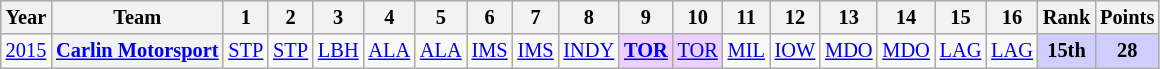<table class="wikitable" style="text-align:center; font-size:85%">
<tr>
<th>Year</th>
<th>Team</th>
<th>1</th>
<th>2</th>
<th>3</th>
<th>4</th>
<th>5</th>
<th>6</th>
<th>7</th>
<th>8</th>
<th>9</th>
<th>10</th>
<th>11</th>
<th>12</th>
<th>13</th>
<th>14</th>
<th>15</th>
<th>16</th>
<th>Rank</th>
<th>Points</th>
</tr>
<tr>
<td><a href='#'>2015</a></td>
<th nowrap><a href='#'>Carlin Motorsport</a></th>
<td><a href='#'>STP</a></td>
<td><a href='#'>STP</a></td>
<td><a href='#'>LBH</a></td>
<td><a href='#'>ALA</a></td>
<td><a href='#'>ALA</a></td>
<td><a href='#'>IMS</a></td>
<td><a href='#'>IMS</a></td>
<td><a href='#'>INDY</a></td>
<td style="background:#EFCFFF;"><strong><a href='#'>TOR</a></strong><br></td>
<td style="background:#EFCFFF;"><a href='#'>TOR</a><br></td>
<td><a href='#'>MIL</a></td>
<td><a href='#'>IOW</a></td>
<td><a href='#'>MDO</a></td>
<td><a href='#'>MDO</a></td>
<td><a href='#'>LAG</a></td>
<td><a href='#'>LAG</a></td>
<th style="background:#CFCFFF;">15th</th>
<th style="background:#CFCFFF;">28</th>
</tr>
</table>
